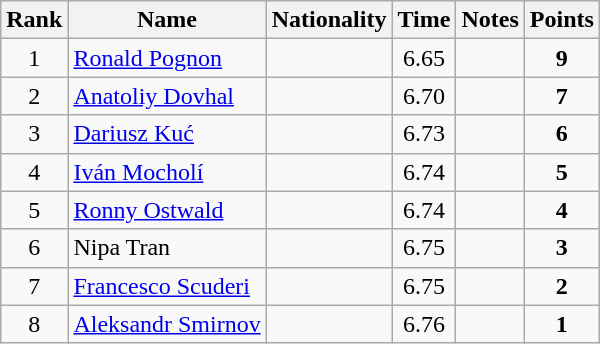<table class="wikitable sortable" style="text-align:center">
<tr>
<th>Rank</th>
<th>Name</th>
<th>Nationality</th>
<th>Time</th>
<th>Notes</th>
<th>Points</th>
</tr>
<tr>
<td>1</td>
<td align=left><a href='#'>Ronald Pognon</a></td>
<td align=left></td>
<td>6.65</td>
<td></td>
<td><strong>9</strong></td>
</tr>
<tr>
<td>2</td>
<td align=left><a href='#'>Anatoliy Dovhal</a></td>
<td align=left></td>
<td>6.70</td>
<td></td>
<td><strong>7</strong></td>
</tr>
<tr>
<td>3</td>
<td align=left><a href='#'>Dariusz Kuć</a></td>
<td align=left></td>
<td>6.73</td>
<td></td>
<td><strong>6</strong></td>
</tr>
<tr>
<td>4</td>
<td align=left><a href='#'>Iván Mocholí</a></td>
<td align=left></td>
<td>6.74</td>
<td></td>
<td><strong>5</strong></td>
</tr>
<tr>
<td>5</td>
<td align=left><a href='#'>Ronny Ostwald</a></td>
<td align=left></td>
<td>6.74</td>
<td></td>
<td><strong>4</strong></td>
</tr>
<tr>
<td>6</td>
<td align=left>Nipa Tran</td>
<td align=left></td>
<td>6.75</td>
<td></td>
<td><strong>3</strong></td>
</tr>
<tr>
<td>7</td>
<td align=left><a href='#'>Francesco Scuderi</a></td>
<td align=left></td>
<td>6.75</td>
<td></td>
<td><strong>2</strong></td>
</tr>
<tr>
<td>8</td>
<td align=left><a href='#'>Aleksandr Smirnov</a></td>
<td align=left></td>
<td>6.76</td>
<td></td>
<td><strong>1</strong></td>
</tr>
</table>
